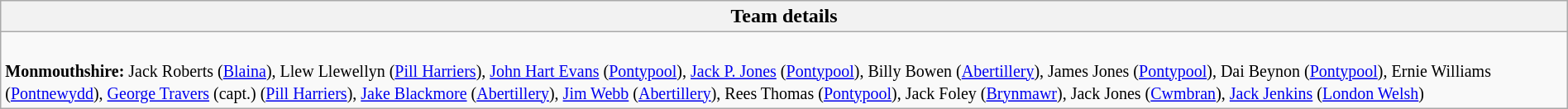<table class="wikitable collapsible collapsed" style="width:100%">
<tr>
<th>Team details</th>
</tr>
<tr>
<td><br><small><strong>Monmouthshire:</strong> Jack Roberts (<a href='#'>Blaina</a>), Llew Llewellyn (<a href='#'>Pill Harriers</a>), <a href='#'>John Hart Evans</a> (<a href='#'>Pontypool</a>), <a href='#'>Jack P. Jones</a> (<a href='#'>Pontypool</a>), Billy Bowen (<a href='#'>Abertillery</a>), James Jones (<a href='#'>Pontypool</a>), Dai Beynon (<a href='#'>Pontypool</a>), Ernie Williams (<a href='#'>Pontnewydd</a>), <a href='#'>George Travers</a> (capt.) (<a href='#'>Pill Harriers</a>), <a href='#'>Jake Blackmore</a> (<a href='#'>Abertillery</a>), <a href='#'>Jim Webb</a> (<a href='#'>Abertillery</a>), Rees Thomas (<a href='#'>Pontypool</a>), Jack Foley (<a href='#'>Brynmawr</a>), Jack Jones (<a href='#'>Cwmbran</a>), <a href='#'>Jack Jenkins</a> (<a href='#'>London Welsh</a>)
</small></td>
</tr>
</table>
